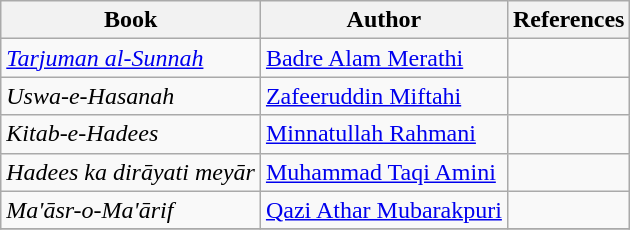<table class="wikitable sortable">
<tr>
<th>Book</th>
<th>Author</th>
<th>References</th>
</tr>
<tr>
<td><em><a href='#'>Tarjuman al-Sunnah</a></em></td>
<td><a href='#'>Badre Alam Merathi</a></td>
<td></td>
</tr>
<tr>
<td><em>Uswa-e-Hasanah</em></td>
<td><a href='#'>Zafeeruddin Miftahi</a></td>
<td></td>
</tr>
<tr>
<td><em>Kitab-e-Hadees</em></td>
<td><a href='#'>Minnatullah Rahmani</a></td>
<td></td>
</tr>
<tr>
<td><em>Hadees ka dirāyati meyār</em></td>
<td><a href='#'>Muhammad Taqi Amini</a></td>
<td></td>
</tr>
<tr>
<td><em>Ma'āsr-o-Ma'ārif</em></td>
<td><a href='#'>Qazi Athar Mubarakpuri</a></td>
<td></td>
</tr>
<tr>
</tr>
</table>
